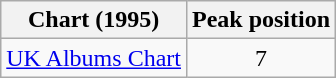<table class="wikitable">
<tr>
<th>Chart (1995)</th>
<th>Peak position</th>
</tr>
<tr>
<td><a href='#'>UK Albums Chart</a></td>
<td style="text-align:center;">7</td>
</tr>
</table>
